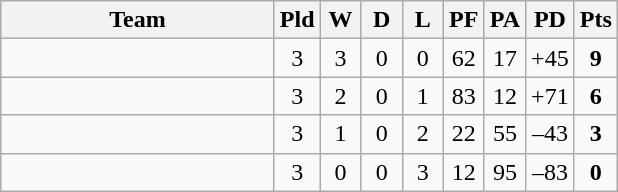<table class="wikitable" style="text-align:center;">
<tr>
<th width=175>Team</th>
<th width=20 abbr="Played">Pld</th>
<th width=20 abbr="Won">W</th>
<th width=20 abbr="Drawn">D</th>
<th width=20 abbr="Lost">L</th>
<th width=20 abbr="Points for">PF</th>
<th width=20 abbr="Points against">PA</th>
<th width=25 abbr="Points difference">PD</th>
<th width=20 abbr="Points">Pts</th>
</tr>
<tr>
<td align=left></td>
<td>3</td>
<td>3</td>
<td>0</td>
<td>0</td>
<td>62</td>
<td>17</td>
<td>+45</td>
<td><strong>9</strong></td>
</tr>
<tr>
<td align=left></td>
<td>3</td>
<td>2</td>
<td>0</td>
<td>1</td>
<td>83</td>
<td>12</td>
<td>+71</td>
<td><strong>6</strong></td>
</tr>
<tr>
<td align=left></td>
<td>3</td>
<td>1</td>
<td>0</td>
<td>2</td>
<td>22</td>
<td>55</td>
<td>–43</td>
<td><strong>3</strong></td>
</tr>
<tr>
<td align=left></td>
<td>3</td>
<td>0</td>
<td>0</td>
<td>3</td>
<td>12</td>
<td>95</td>
<td>–83</td>
<td><strong>0</strong></td>
</tr>
</table>
